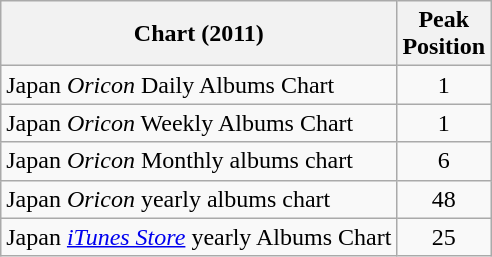<table class="wikitable sortable">
<tr>
<th>Chart (2011)</th>
<th>Peak<br>Position</th>
</tr>
<tr>
<td>Japan <em>Oricon</em> Daily Albums Chart</td>
<td style="text-align:center;">1</td>
</tr>
<tr>
<td>Japan <em>Oricon</em> Weekly Albums Chart</td>
<td style="text-align:center;">1</td>
</tr>
<tr>
<td>Japan <em>Oricon</em> Monthly albums chart</td>
<td style="text-align:center;">6</td>
</tr>
<tr>
<td>Japan <em>Oricon</em> yearly albums chart</td>
<td style="text-align:center;">48</td>
</tr>
<tr>
<td>Japan <em><a href='#'>iTunes Store</a></em> yearly Albums Chart</td>
<td style="text-align:center;">25</td>
</tr>
</table>
